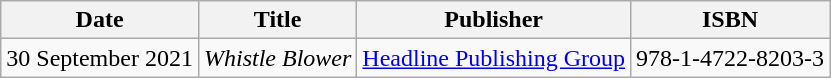<table class="wikitable">
<tr>
<th>Date</th>
<th>Title</th>
<th>Publisher</th>
<th>ISBN</th>
</tr>
<tr>
<td>30 September 2021</td>
<td><em>Whistle Blower</em></td>
<td><a href='#'>Headline Publishing Group</a></td>
<td>978-1-4722-8203-3</td>
</tr>
</table>
